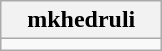<table class="wikitable" style="width:100">
<tr>
<th width="100">mkhedruli</th>
</tr>
<tr>
<td align="center"></td>
</tr>
</table>
